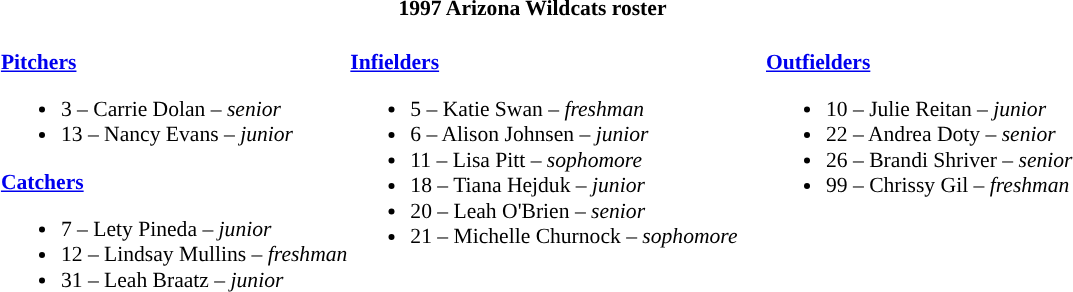<table class="toccolours" style="border-collapse:collapse; font-size:90%;">
<tr>
<th colspan=9>1997 Arizona Wildcats roster</th>
</tr>
<tr>
<td width="03"> </td>
<td valign="top"><br><strong><a href='#'>Pitchers</a></strong><ul><li>3 – Carrie Dolan – <em>senior</em></li><li>13 – Nancy Evans – <em>junior</em></li></ul><strong><a href='#'>Catchers</a></strong><ul><li>7 – Lety Pineda – <em>junior</em></li><li>12 – Lindsay Mullins – <em>freshman</em></li><li>31 – Leah Braatz – <em>junior</em></li></ul></td>
<td valign="top"><br><strong><a href='#'>Infielders</a></strong><ul><li>5 – Katie Swan – <em>freshman</em></li><li>6 – Alison Johnsen – <em>junior</em></li><li>11 – Lisa Pitt – <em>sophomore</em></li><li>18 – Tiana Hejduk – <em>junior</em></li><li>20 – Leah O'Brien – <em>senior</em></li><li>21 – Michelle Churnock – <em>sophomore</em></li></ul></td>
<td width="15"> </td>
<td valign="top"><br><strong><a href='#'>Outfielders</a></strong><ul><li>10 – Julie Reitan – <em>junior</em></li><li>22 – Andrea Doty – <em>senior</em></li><li>26 – Brandi Shriver – <em>senior</em></li><li>99 – Chrissy Gil – <em>freshman</em></li></ul></td>
</tr>
</table>
